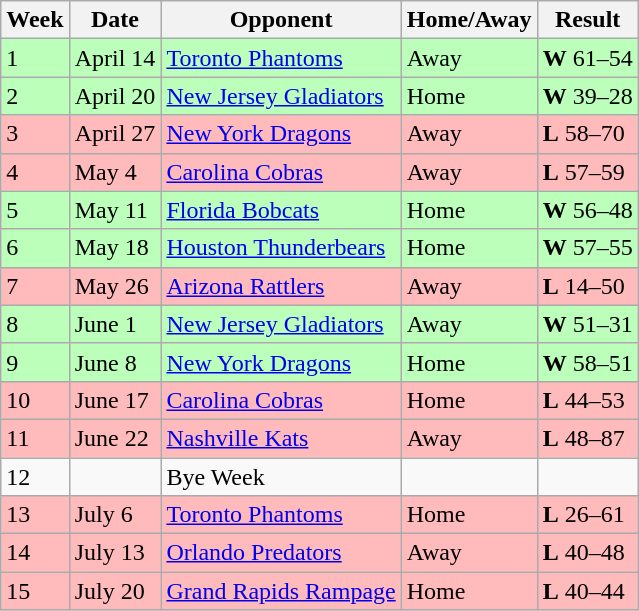<table class="wikitable">
<tr>
<th>Week</th>
<th>Date</th>
<th>Opponent</th>
<th>Home/Away</th>
<th>Result</th>
</tr>
<tr bgcolor="bbffbb">
<td>1</td>
<td>April 14</td>
<td><a href='#'>Toronto Phantoms</a></td>
<td>Away</td>
<td><strong>W</strong> 61–54</td>
</tr>
<tr bgcolor="bbffbb">
<td>2</td>
<td>April 20</td>
<td><a href='#'>New Jersey Gladiators</a></td>
<td>Home</td>
<td><strong>W</strong> 39–28</td>
</tr>
<tr bgcolor="ffbbbb">
<td>3</td>
<td>April 27</td>
<td><a href='#'>New York Dragons</a></td>
<td>Away</td>
<td><strong>L</strong> 58–70</td>
</tr>
<tr bgcolor="ffbbbb">
<td>4</td>
<td>May 4</td>
<td><a href='#'>Carolina Cobras</a></td>
<td>Away</td>
<td><strong>L</strong> 57–59</td>
</tr>
<tr bgcolor="bbffbb">
<td>5</td>
<td>May 11</td>
<td><a href='#'>Florida Bobcats</a></td>
<td>Home</td>
<td><strong>W</strong> 56–48</td>
</tr>
<tr bgcolor="bbffbb">
<td>6</td>
<td>May 18</td>
<td><a href='#'>Houston Thunderbears</a></td>
<td>Home</td>
<td><strong>W</strong> 57–55</td>
</tr>
<tr bgcolor="ffbbbb">
<td>7</td>
<td>May 26</td>
<td><a href='#'>Arizona Rattlers</a></td>
<td>Away</td>
<td><strong>L</strong> 14–50</td>
</tr>
<tr bgcolor="bbffbb">
<td>8</td>
<td>June 1</td>
<td><a href='#'>New Jersey Gladiators</a></td>
<td>Away</td>
<td><strong>W</strong> 51–31</td>
</tr>
<tr bgcolor="bbffbb">
<td>9</td>
<td>June 8</td>
<td><a href='#'>New York Dragons</a></td>
<td>Home</td>
<td><strong>W</strong> 58–51</td>
</tr>
<tr bgcolor="ffbbbb">
<td>10</td>
<td>June 17</td>
<td><a href='#'>Carolina Cobras</a></td>
<td>Home</td>
<td><strong>L</strong> 44–53</td>
</tr>
<tr bgcolor="ffbbbb">
<td>11</td>
<td>June 22</td>
<td><a href='#'>Nashville Kats</a></td>
<td>Away</td>
<td><strong>L</strong> 48–87</td>
</tr>
<tr>
<td>12</td>
<td></td>
<td>Bye Week</td>
<td></td>
<td></td>
</tr>
<tr bgcolor="ffbbbb">
<td>13</td>
<td>July 6</td>
<td><a href='#'>Toronto Phantoms</a></td>
<td>Home</td>
<td><strong>L</strong> 26–61</td>
</tr>
<tr bgcolor="ffbbbb">
<td>14</td>
<td>July 13</td>
<td><a href='#'>Orlando Predators</a></td>
<td>Away</td>
<td><strong>L</strong> 40–48</td>
</tr>
<tr bgcolor="ffbbbb">
<td>15</td>
<td>July 20</td>
<td><a href='#'>Grand Rapids Rampage</a></td>
<td>Home</td>
<td><strong>L</strong> 40–44</td>
</tr>
</table>
